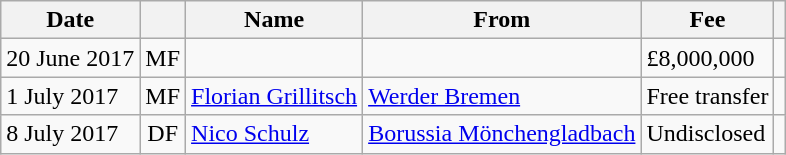<table class="wikitable">
<tr>
<th scope=col>Date</th>
<th scope=col></th>
<th scope=col>Name</th>
<th scope=col>From</th>
<th scope=col>Fee</th>
<th scope=col></th>
</tr>
<tr>
<td>20 June 2017</td>
<td align=center>MF</td>
<td></td>
<td></td>
<td>£8,000,000</td>
<td></td>
</tr>
<tr>
<td>1 July 2017</td>
<td align=center>MF</td>
<td><a href='#'>Florian Grillitsch</a></td>
<td><a href='#'>Werder Bremen</a></td>
<td>Free transfer</td>
<td></td>
</tr>
<tr>
<td>8 July 2017</td>
<td align=center>DF</td>
<td><a href='#'>Nico Schulz</a></td>
<td><a href='#'>Borussia Mönchengladbach</a></td>
<td>Undisclosed</td>
<td></td>
</tr>
</table>
